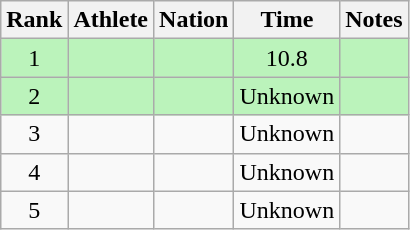<table class="wikitable sortable">
<tr>
<th>Rank</th>
<th>Athlete</th>
<th>Nation</th>
<th>Time</th>
<th>Notes</th>
</tr>
<tr style="background:#bbf3bb;">
<td align=center>1</td>
<td></td>
<td></td>
<td align=center>10.8</td>
<td align=center></td>
</tr>
<tr style="background:#bbf3bb;">
<td align=center>2</td>
<td></td>
<td></td>
<td align=center>Unknown</td>
<td align=center></td>
</tr>
<tr>
<td align=center>3</td>
<td></td>
<td></td>
<td align=center>Unknown</td>
<td></td>
</tr>
<tr>
<td align=center>4</td>
<td></td>
<td></td>
<td align=center>Unknown</td>
<td></td>
</tr>
<tr>
<td align=center>5</td>
<td></td>
<td></td>
<td align=center>Unknown</td>
<td></td>
</tr>
</table>
